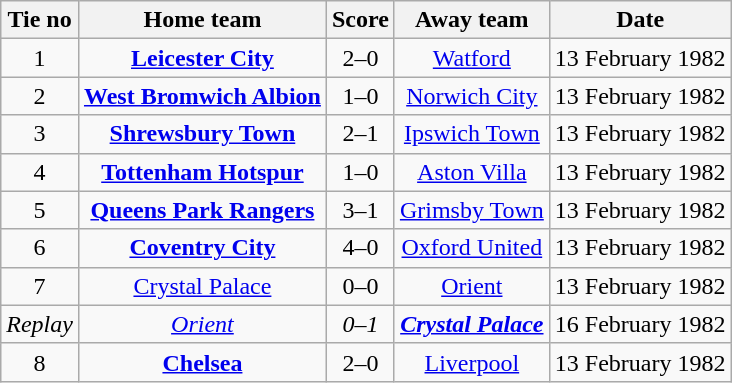<table class="wikitable" style="text-align: center">
<tr>
<th>Tie no</th>
<th>Home team</th>
<th>Score</th>
<th>Away team</th>
<th>Date</th>
</tr>
<tr>
<td>1</td>
<td><strong><a href='#'>Leicester City</a></strong></td>
<td>2–0</td>
<td><a href='#'>Watford</a></td>
<td>13 February 1982</td>
</tr>
<tr>
<td>2</td>
<td><strong><a href='#'>West Bromwich Albion</a></strong></td>
<td>1–0</td>
<td><a href='#'>Norwich City</a></td>
<td>13 February 1982</td>
</tr>
<tr>
<td>3</td>
<td><strong><a href='#'>Shrewsbury Town</a></strong></td>
<td>2–1</td>
<td><a href='#'>Ipswich Town</a></td>
<td>13 February 1982</td>
</tr>
<tr>
<td>4</td>
<td><strong><a href='#'>Tottenham Hotspur</a></strong></td>
<td>1–0</td>
<td><a href='#'>Aston Villa</a></td>
<td>13 February 1982</td>
</tr>
<tr>
<td>5</td>
<td><strong><a href='#'>Queens Park Rangers</a></strong></td>
<td>3–1</td>
<td><a href='#'>Grimsby Town</a></td>
<td>13 February 1982</td>
</tr>
<tr>
<td>6</td>
<td><strong><a href='#'>Coventry City</a></strong></td>
<td>4–0</td>
<td><a href='#'>Oxford United</a></td>
<td>13 February 1982</td>
</tr>
<tr>
<td>7</td>
<td><a href='#'>Crystal Palace</a></td>
<td>0–0</td>
<td><a href='#'>Orient</a></td>
<td>13 February 1982</td>
</tr>
<tr>
<td><em>Replay</em></td>
<td><em><a href='#'>Orient</a></em></td>
<td><em>0–1</em></td>
<td><strong><em><a href='#'>Crystal Palace</a></em></strong></td>
<td>16 February 1982</td>
</tr>
<tr>
<td>8</td>
<td><strong><a href='#'>Chelsea</a></strong></td>
<td>2–0</td>
<td><a href='#'>Liverpool</a></td>
<td>13 February 1982</td>
</tr>
</table>
